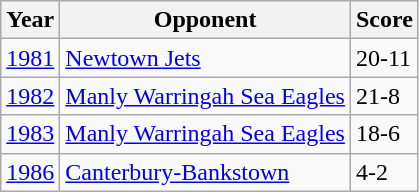<table class="wikitable" style="text-align:left;">
<tr>
<th>Year</th>
<th>Opponent</th>
<th>Score</th>
</tr>
<tr>
<td><a href='#'>1981</a></td>
<td><a href='#'>Newtown Jets</a></td>
<td>20-11</td>
</tr>
<tr>
<td><a href='#'>1982</a></td>
<td><a href='#'>Manly Warringah Sea Eagles</a></td>
<td>21-8</td>
</tr>
<tr>
<td><a href='#'>1983</a></td>
<td><a href='#'>Manly Warringah Sea Eagles</a></td>
<td>18-6</td>
</tr>
<tr>
<td><a href='#'>1986</a></td>
<td><a href='#'>Canterbury-Bankstown</a></td>
<td>4-2</td>
</tr>
</table>
